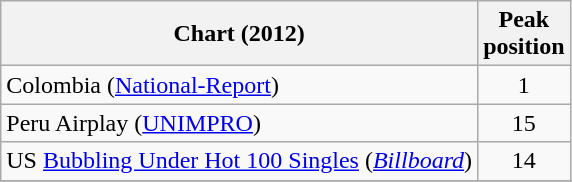<table class="wikitable sortable">
<tr>
<th>Chart (2012)</th>
<th>Peak<br>position</th>
</tr>
<tr>
<td>Colombia (<a href='#'>National-Report</a>)</td>
<td align="center">1</td>
</tr>
<tr>
<td>Peru Airplay (<a href='#'>UNIMPRO</a>)</td>
<td align="center">15</td>
</tr>
<tr>
<td>US <a href='#'>Bubbling Under Hot 100 Singles</a> (<em><a href='#'>Billboard</a></em>)</td>
<td style="text-align:center;">14</td>
</tr>
<tr>
</tr>
<tr>
</tr>
<tr>
</tr>
<tr>
</tr>
<tr>
</tr>
</table>
